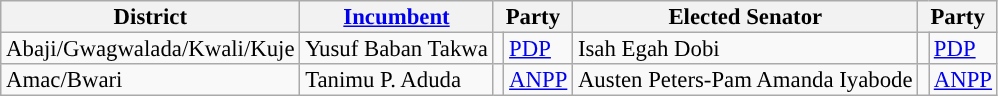<table class="sortable wikitable" style="font-size:95%;line-height:14px;">
<tr>
<th class="unsortable">District</th>
<th class="unsortable"><a href='#'>Incumbent</a></th>
<th colspan="2">Party</th>
<th class="unsortable">Elected Senator</th>
<th colspan="2">Party</th>
</tr>
<tr>
<td>Abaji/Gwagwalada/Kwali/Kuje</td>
<td>Yusuf Baban Takwa</td>
<td style="background:"></td>
<td><a href='#'>PDP</a></td>
<td>Isah Egah Dobi</td>
<td style="background:"></td>
<td><a href='#'>PDP</a></td>
</tr>
<tr>
<td>Amac/Bwari</td>
<td>Tanimu P. Aduda</td>
<td style="background:"></td>
<td><a href='#'>ANPP</a></td>
<td>Austen Peters-Pam Amanda Iyabode</td>
<td style="background:"></td>
<td><a href='#'>ANPP</a></td>
</tr>
</table>
